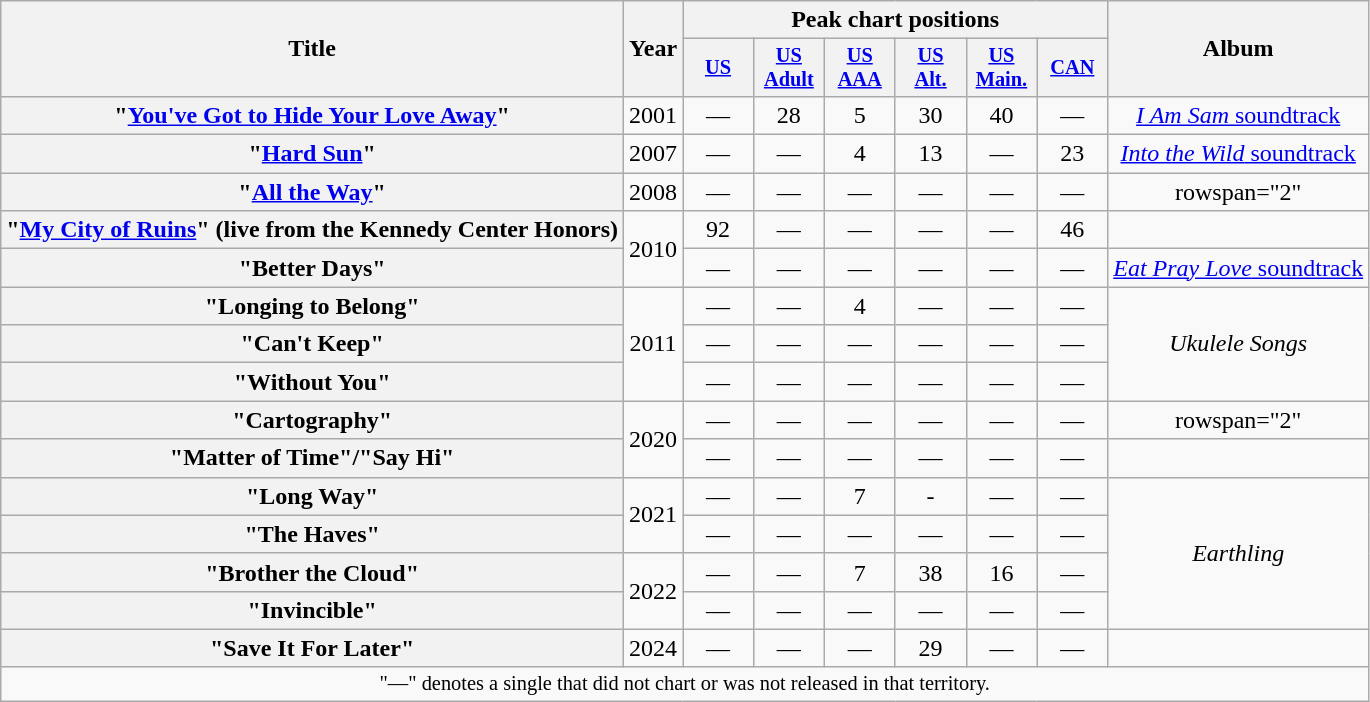<table class="wikitable plainrowheaders" style="text-align:center;">
<tr>
<th scope="col" rowspan="2">Title</th>
<th scope="col" rowspan="2">Year</th>
<th scope="col" colspan="6">Peak chart positions</th>
<th scope="col" rowspan="2">Album</th>
</tr>
<tr>
<th style="width:3em;font-size:85%"><a href='#'>US</a> <br></th>
<th style="width:3em;font-size:85%"><a href='#'>US<br>Adult</a><br></th>
<th style="width:3em;font-size:85%"><a href='#'>US<br>AAA</a><br></th>
<th style="width:3em;font-size:85%"><a href='#'>US<br>Alt.</a><br></th>
<th style="width:3em;font-size:85%"><a href='#'>US<br>Main.</a><br></th>
<th style="width:3em;font-size:85%"><a href='#'>CAN</a><br></th>
</tr>
<tr>
<th scope="row">"<a href='#'>You've Got to Hide Your Love Away</a>"</th>
<td style="text-align:center;">2001</td>
<td style="text-align:center;">—</td>
<td style="text-align:center;">28</td>
<td style="text-align:center;">5</td>
<td style="text-align:center;">30</td>
<td style="text-align:center;">40</td>
<td style="text-align:center;">—</td>
<td><a href='#'><em>I Am Sam</em> soundtrack</a></td>
</tr>
<tr>
<th scope="row">"<a href='#'>Hard Sun</a>"</th>
<td style="text-align:center;">2007</td>
<td style="text-align:center;">—</td>
<td style="text-align:center;">—</td>
<td style="text-align:center;">4</td>
<td style="text-align:center;">13</td>
<td style="text-align:center;">—</td>
<td style="text-align:center;">23</td>
<td><a href='#'><em>Into the Wild</em> soundtrack</a></td>
</tr>
<tr>
<th scope="row">"<a href='#'>All the Way</a>"</th>
<td style="text-align:center;">2008</td>
<td style="text-align:center;">—</td>
<td style="text-align:center;">—</td>
<td style="text-align:center;">—</td>
<td style="text-align:center;">—</td>
<td style="text-align:center;">—</td>
<td style="text-align:center;">—</td>
<td>rowspan="2" </td>
</tr>
<tr>
<th scope="row">"<a href='#'>My City of Ruins</a>" (live from the Kennedy Center Honors)</th>
<td rowspan="2" style="text-align:center;">2010</td>
<td style="text-align:center;">92</td>
<td style="text-align:center;">—</td>
<td style="text-align:center;">—</td>
<td style="text-align:center;">—</td>
<td style="text-align:center;">—</td>
<td style="text-align:center;">46</td>
</tr>
<tr>
<th scope="row">"Better Days"</th>
<td style="text-align:center;">—</td>
<td style="text-align:center;">—</td>
<td style="text-align:center;">—</td>
<td style="text-align:center;">—</td>
<td style="text-align:center;">—</td>
<td style="text-align:center;">—</td>
<td><a href='#'><em>Eat Pray Love</em> soundtrack</a></td>
</tr>
<tr>
<th scope="row">"Longing to Belong"</th>
<td rowspan="3" style="text-align:center;">2011</td>
<td style="text-align:center;">—</td>
<td style="text-align:center;">—</td>
<td style="text-align:center;">4</td>
<td style="text-align:center;">—</td>
<td style="text-align:center;">—</td>
<td style="text-align:center;">—</td>
<td rowspan="3"><em>Ukulele Songs</em></td>
</tr>
<tr>
<th scope="row">"Can't Keep"</th>
<td style="text-align:center;">—</td>
<td style="text-align:center;">—</td>
<td style="text-align:center;">—</td>
<td style="text-align:center;">—</td>
<td style="text-align:center;">—</td>
<td style="text-align:center;">—</td>
</tr>
<tr>
<th scope="row">"Without You"</th>
<td style="text-align:center;">—</td>
<td style="text-align:center;">—</td>
<td style="text-align:center;">—</td>
<td style="text-align:center;">—</td>
<td style="text-align:center;">—</td>
<td style="text-align:center;">—</td>
</tr>
<tr>
<th scope="row">"Cartography"</th>
<td rowspan="2" style="text-align:center;">2020</td>
<td style="text-align:center;">—</td>
<td style="text-align:center;">—</td>
<td style="text-align:center;">—</td>
<td style="text-align:center;">—</td>
<td style="text-align:center;">—</td>
<td style="text-align:center;">—</td>
<td>rowspan="2" </td>
</tr>
<tr>
<th scope="row">"Matter of Time"/"Say Hi"</th>
<td style="text-align:center;">—</td>
<td style="text-align:center;">—</td>
<td style="text-align:center;">—</td>
<td style="text-align:center;">—</td>
<td style="text-align:center;">—</td>
<td style="text-align:center;">—</td>
</tr>
<tr>
<th scope="row">"Long Way"</th>
<td rowspan="2" style="text-align:center;">2021</td>
<td style="text-align:center;">—</td>
<td style="text-align:center;">—</td>
<td style="text-align:center;">7</td>
<td style="text-align:center;">-</td>
<td style="text-align:center;">—</td>
<td style="text-align:center;">—</td>
<td rowspan="4"><em>Earthling</em></td>
</tr>
<tr>
<th scope="row">"The Haves"</th>
<td style="text-align:center;">—</td>
<td style="text-align:center;">—</td>
<td style="text-align:center;">—</td>
<td style="text-align:center;">—</td>
<td style="text-align:center;">—</td>
<td style="text-align:center;">—</td>
</tr>
<tr>
<th scope="row">"Brother the Cloud"</th>
<td rowspan="2" style="text-align:center;">2022</td>
<td style="text-align:center;">—</td>
<td style="text-align:center;">—</td>
<td style="text-align:center;">7</td>
<td style="text-align:center;">38</td>
<td style="text-align:center;">16</td>
<td style="text-align:center;">—</td>
</tr>
<tr>
<th scope="row">"Invincible"</th>
<td style="text-align:center;">—</td>
<td style="text-align:center;">—</td>
<td style="text-align:center;">—</td>
<td style="text-align:center;">—</td>
<td style="text-align:center;">—</td>
<td style="text-align:center;">—</td>
</tr>
<tr>
<th scope="row">"Save It For Later"</th>
<td style="text-align:center;">2024</td>
<td style="text-align:center;">—</td>
<td style="text-align:center;">—</td>
<td style="text-align:center;">—</td>
<td style="text-align:center;">29</td>
<td style="text-align:center;">—</td>
<td style="text-align:center;">—</td>
<td></td>
</tr>
<tr>
<td colspan="9" style="font-size:85%">"—" denotes a single that did not chart or was not released in that territory.</td>
</tr>
</table>
